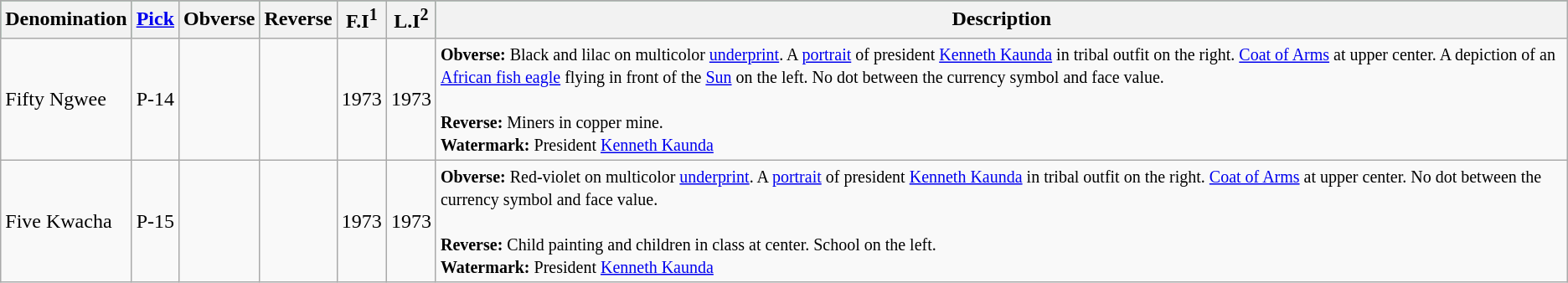<table class="wikitable">
<tr style="background:#2E8B57;">
<th>Denomination</th>
<th><a href='#'>Pick</a></th>
<th>Obverse</th>
<th>Reverse</th>
<th>F.I<sup>1</sup></th>
<th>L.I<sup>2</sup></th>
<th>Description</th>
</tr>
<tr>
<td>Fifty Ngwee</td>
<td>P-14</td>
<td></td>
<td></td>
<td>1973</td>
<td>1973</td>
<td><small><strong>Obverse:</strong> Black and lilac on multicolor <a href='#'>underprint</a>. A <a href='#'>portrait</a> of president <a href='#'>Kenneth Kaunda</a> in tribal outfit on the right. <a href='#'>Coat of Arms</a> at upper center. A depiction of an <a href='#'>African fish eagle</a> flying in front of the <a href='#'>Sun</a> on the left. No dot between the currency symbol and face value. </small><br><br><small><strong>Reverse:</strong> Miners in copper mine.</small><br>
<small><strong>Watermark:</strong> President <a href='#'>Kenneth Kaunda</a></small></td>
</tr>
<tr>
<td>Five Kwacha</td>
<td>P-15</td>
<td></td>
<td></td>
<td>1973</td>
<td>1973</td>
<td><small><strong>Obverse:</strong> Red-violet on multicolor <a href='#'>underprint</a>. A <a href='#'>portrait</a> of president <a href='#'>Kenneth Kaunda</a> in tribal outfit on the right. <a href='#'>Coat of Arms</a> at upper center. No dot between the currency symbol and face value.</small><br><br><small><strong>Reverse:</strong> Child painting and children in class at center. School on the left.</small><br>
<small><strong>Watermark:</strong> President <a href='#'>Kenneth Kaunda</a></small></td>
</tr>
</table>
